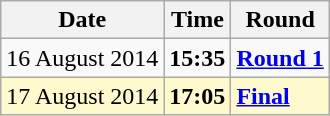<table class="wikitable">
<tr>
<th>Date</th>
<th>Time</th>
<th>Round</th>
</tr>
<tr>
<td>16 August 2014</td>
<td><strong>15:35</strong></td>
<td><strong><a href='#'>Round 1</a></strong></td>
</tr>
<tr style=background:lemonchiffon>
<td>17 August 2014</td>
<td><strong>17:05</strong></td>
<td><strong><a href='#'>Final</a></strong></td>
</tr>
</table>
